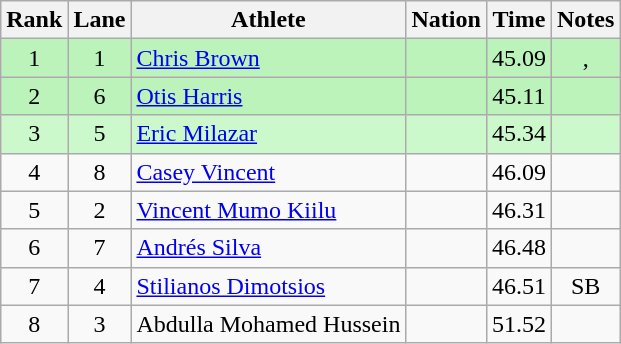<table class="wikitable sortable" style="text-align:center">
<tr>
<th>Rank</th>
<th>Lane</th>
<th>Athlete</th>
<th>Nation</th>
<th>Time</th>
<th>Notes</th>
</tr>
<tr bgcolor=bbf3bb>
<td>1</td>
<td>1</td>
<td align=left><a href='#'>Chris Brown</a></td>
<td align=left></td>
<td>45.09</td>
<td>, </td>
</tr>
<tr bgcolor=bbf3bb>
<td>2</td>
<td>6</td>
<td align=left><a href='#'>Otis Harris</a></td>
<td align=left></td>
<td>45.11</td>
<td></td>
</tr>
<tr bgcolor=ccf9cc>
<td>3</td>
<td>5</td>
<td align=left><a href='#'>Eric Milazar</a></td>
<td align=left></td>
<td>45.34</td>
<td></td>
</tr>
<tr>
<td>4</td>
<td>8</td>
<td align=left><a href='#'>Casey Vincent</a></td>
<td align=left></td>
<td>46.09</td>
<td></td>
</tr>
<tr>
<td>5</td>
<td>2</td>
<td align=left><a href='#'>Vincent Mumo Kiilu</a></td>
<td align=left></td>
<td>46.31</td>
<td></td>
</tr>
<tr>
<td>6</td>
<td>7</td>
<td align=left><a href='#'>Andrés Silva</a></td>
<td align=left></td>
<td>46.48</td>
<td></td>
</tr>
<tr>
<td>7</td>
<td>4</td>
<td align=left><a href='#'>Stilianos Dimotsios</a></td>
<td align=left></td>
<td>46.51</td>
<td>SB</td>
</tr>
<tr>
<td>8</td>
<td>3</td>
<td align=left>Abdulla Mohamed Hussein</td>
<td align=left></td>
<td>51.52</td>
<td></td>
</tr>
</table>
